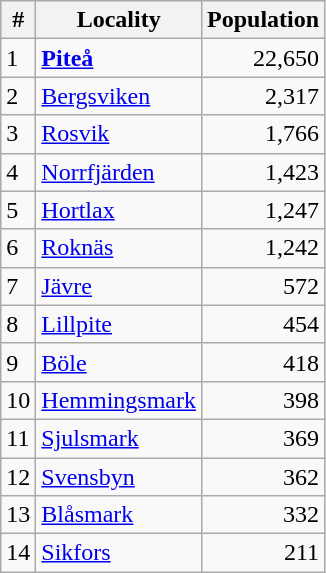<table class="wikitable">
<tr>
<th>#</th>
<th>Locality</th>
<th>Population</th>
</tr>
<tr>
<td>1</td>
<td><strong><a href='#'>Piteå</a></strong></td>
<td align="right">22,650</td>
</tr>
<tr>
<td>2</td>
<td><a href='#'>Bergsviken</a></td>
<td align="right">2,317</td>
</tr>
<tr>
<td>3</td>
<td><a href='#'>Rosvik</a></td>
<td align="right">1,766</td>
</tr>
<tr>
<td>4</td>
<td><a href='#'>Norrfjärden</a></td>
<td align="right">1,423</td>
</tr>
<tr>
<td>5</td>
<td><a href='#'>Hortlax</a></td>
<td align="right">1,247</td>
</tr>
<tr>
<td>6</td>
<td><a href='#'>Roknäs</a></td>
<td align="right">1,242</td>
</tr>
<tr>
<td>7</td>
<td><a href='#'>Jävre</a></td>
<td align="right">572</td>
</tr>
<tr>
<td>8</td>
<td><a href='#'>Lillpite</a></td>
<td align="right">454</td>
</tr>
<tr>
<td>9</td>
<td><a href='#'>Böle</a></td>
<td align="right">418</td>
</tr>
<tr>
<td>10</td>
<td><a href='#'>Hemmingsmark</a></td>
<td align="right">398</td>
</tr>
<tr>
<td>11</td>
<td><a href='#'>Sjulsmark</a></td>
<td align="right">369</td>
</tr>
<tr>
<td>12</td>
<td><a href='#'>Svensbyn</a></td>
<td align="right">362</td>
</tr>
<tr>
<td>13</td>
<td><a href='#'>Blåsmark</a></td>
<td align="right">332</td>
</tr>
<tr>
<td>14</td>
<td><a href='#'>Sikfors</a></td>
<td align="right">211</td>
</tr>
</table>
